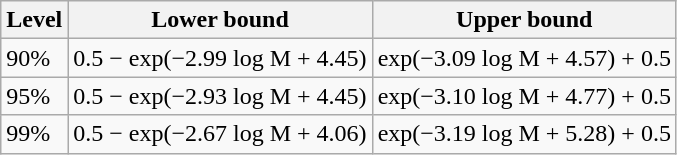<table class="wikitable">
<tr>
<th>Level</th>
<th>Lower bound</th>
<th>Upper bound</th>
</tr>
<tr>
<td>90%</td>
<td>0.5 − exp(−2.99 log M + 4.45)</td>
<td>exp(−3.09 log M + 4.57) + 0.5</td>
</tr>
<tr>
<td>95%</td>
<td>0.5 − exp(−2.93 log M + 4.45)</td>
<td>exp(−3.10 log M + 4.77) + 0.5</td>
</tr>
<tr>
<td>99%</td>
<td>0.5 − exp(−2.67 log M + 4.06)</td>
<td>exp(−3.19 log M + 5.28) + 0.5</td>
</tr>
</table>
